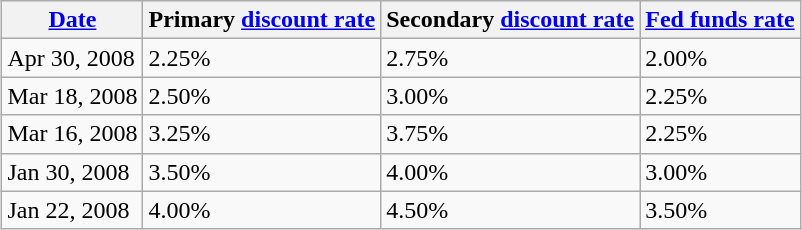<table class="wikitable sortable" style="margin:auto;" border="1">
<tr>
<th><a href='#'>Date</a></th>
<th>Primary <a href='#'>discount rate</a></th>
<th>Secondary <a href='#'>discount rate</a></th>
<th><a href='#'>Fed funds rate</a></th>
</tr>
<tr>
<td>Apr 30, 2008</td>
<td>2.25%</td>
<td>2.75%</td>
<td>2.00%</td>
</tr>
<tr>
<td>Mar 18, 2008</td>
<td>2.50%</td>
<td>3.00%</td>
<td>2.25%</td>
</tr>
<tr>
<td>Mar 16, 2008</td>
<td>3.25%</td>
<td>3.75%</td>
<td>2.25%</td>
</tr>
<tr>
<td>Jan 30, 2008</td>
<td>3.50%</td>
<td>4.00%</td>
<td>3.00%</td>
</tr>
<tr>
<td>Jan 22, 2008</td>
<td>4.00%</td>
<td>4.50%</td>
<td>3.50%</td>
</tr>
</table>
